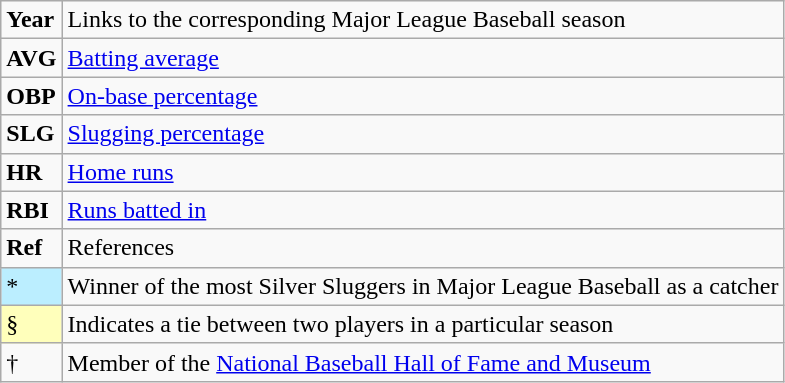<table class="wikitable" border="1">
<tr>
<td><strong>Year</strong></td>
<td>Links to the corresponding Major League Baseball season</td>
</tr>
<tr>
<td><strong>AVG</strong></td>
<td><a href='#'>Batting average</a></td>
</tr>
<tr>
<td><strong>OBP</strong></td>
<td><a href='#'>On-base percentage</a></td>
</tr>
<tr>
<td><strong>SLG</strong></td>
<td><a href='#'>Slugging percentage</a></td>
</tr>
<tr>
<td><strong>HR</strong></td>
<td><a href='#'>Home runs</a></td>
</tr>
<tr>
<td><strong>RBI</strong></td>
<td><a href='#'>Runs batted in</a></td>
</tr>
<tr>
<td><strong>Ref</strong></td>
<td>References</td>
</tr>
<tr>
<td bgcolor="#bbeeff">*</td>
<td>Winner of the most Silver Sluggers in Major League Baseball as a catcher</td>
</tr>
<tr>
<td bgcolor="#ffffbb">§</td>
<td>Indicates a tie between two players in a particular season</td>
</tr>
<tr>
<td>†</td>
<td>Member of the <a href='#'>National Baseball Hall of Fame and Museum</a></td>
</tr>
</table>
